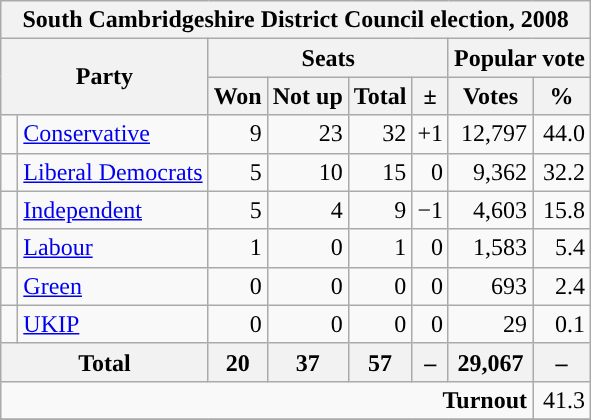<table class="wikitable">
<tr>
<th colspan="8"><strong>South Cambridgeshire District Council election, 2008</strong></th>
</tr>
<tr>
<th rowspan="2" colspan="2">Party</th>
<th colspan="4">Seats</th>
<th colspan="2">Popular vote</th>
</tr>
<tr>
<th>Won</th>
<th>Not up</th>
<th>Total</th>
<th>±</th>
<th>Votes</th>
<th>%</th>
</tr>
<tr>
<td style="background-color: "> </td>
<td><a href='#'>Conservative</a></td>
<td align=right>9</td>
<td align=right>23</td>
<td align=right>32</td>
<td align=right>+1</td>
<td align=right>12,797</td>
<td align=right>44.0</td>
</tr>
<tr>
<td style="background-color: "> </td>
<td><a href='#'>Liberal Democrats</a></td>
<td align=right>5</td>
<td align=right>10</td>
<td align=right>15</td>
<td align=right>0</td>
<td align=right>9,362</td>
<td align=right>32.2</td>
</tr>
<tr>
<td style="background-color: "> </td>
<td><a href='#'>Independent</a></td>
<td align=right>5</td>
<td align=right>4</td>
<td align=right>9</td>
<td align=right>−1</td>
<td align=right>4,603</td>
<td align=right>15.8</td>
</tr>
<tr>
<td style="background-color: "> </td>
<td><a href='#'>Labour</a></td>
<td align=right>1</td>
<td align=right>0</td>
<td align=right>1</td>
<td align=right>0</td>
<td align=right>1,583</td>
<td align=right>5.4</td>
</tr>
<tr>
<td style="background-color: "> </td>
<td><a href='#'>Green</a></td>
<td align=right>0</td>
<td align=right>0</td>
<td align=right>0</td>
<td align=right>0</td>
<td align=right>693</td>
<td align=right>2.4</td>
</tr>
<tr>
<td style="background-color: "> </td>
<td><a href='#'>UKIP</a></td>
<td align=right>0</td>
<td align=right>0</td>
<td align=right>0</td>
<td align=right>0</td>
<td align=right>29</td>
<td align=right>0.1</td>
</tr>
<tr>
<th colspan="2">Total</th>
<th align=right>20</th>
<th align=right>37</th>
<th align=right>57</th>
<th align=right>–</th>
<th align=right>29,067</th>
<th align=right>–</th>
</tr>
<tr>
<td colspan="7" align=right><strong>Turnout</strong></td>
<td align=right>41.3</td>
</tr>
<tr>
</tr>
</table>
